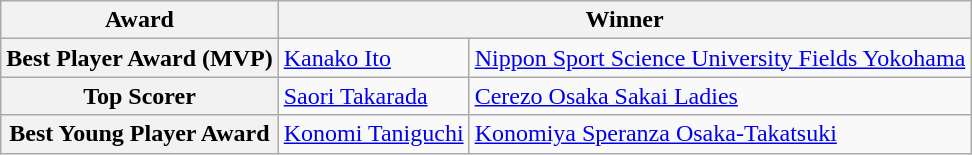<table class="wikitable">
<tr>
<th>Award</th>
<th colspan=3>Winner</th>
</tr>
<tr>
<th>Best Player Award (MVP)</th>
<td> <a href='#'>Kanako Ito</a></td>
<td><a href='#'>Nippon Sport Science University Fields Yokohama</a></td>
</tr>
<tr>
<th>Top Scorer</th>
<td> <a href='#'>Saori Takarada</a></td>
<td><a href='#'>Cerezo Osaka Sakai Ladies</a></td>
</tr>
<tr>
<th>Best Young Player Award</th>
<td> <a href='#'>Konomi Taniguchi</a></td>
<td><a href='#'>Konomiya Speranza Osaka-Takatsuki</a></td>
</tr>
</table>
